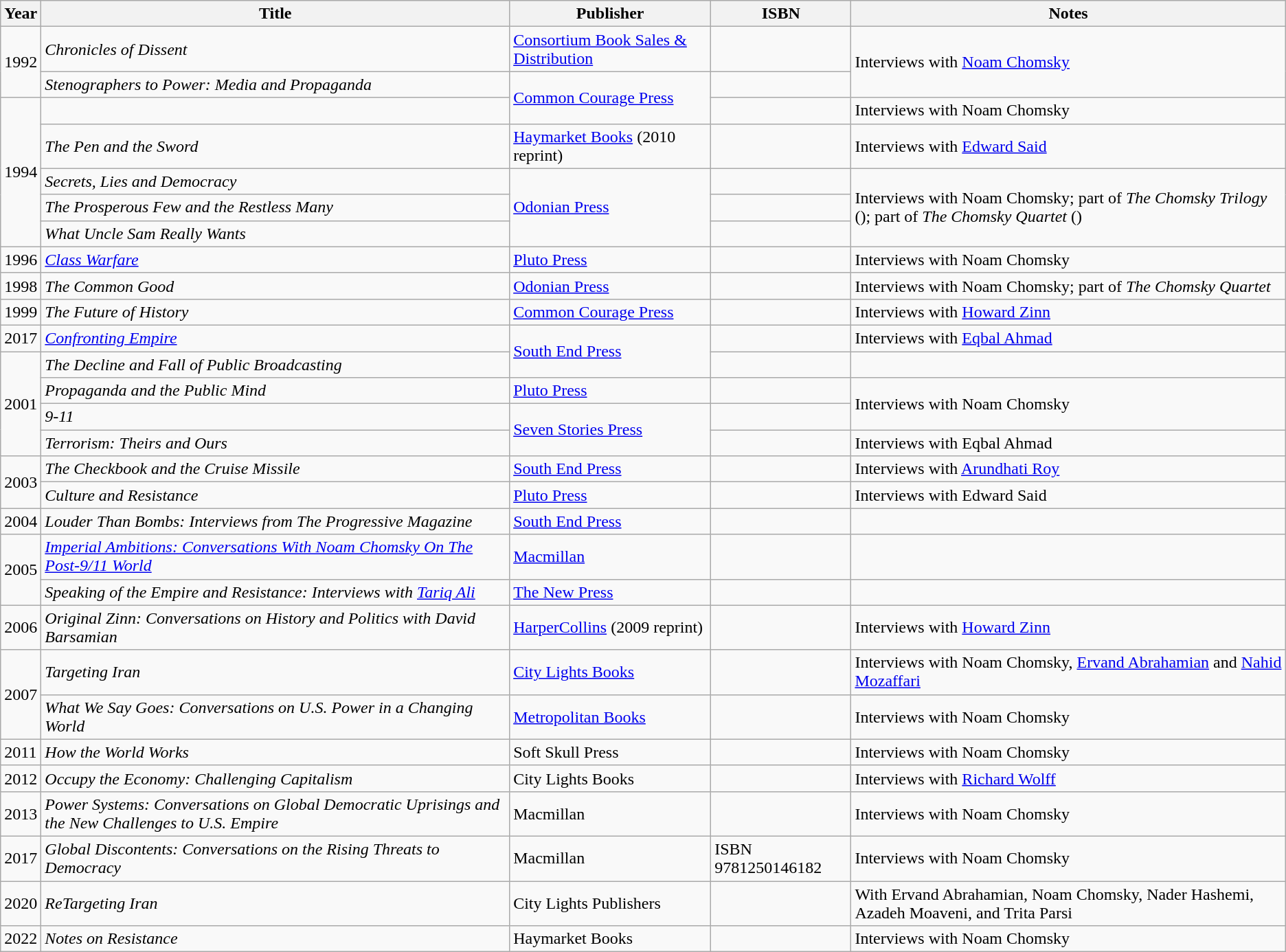<table class="wikitable">
<tr>
<th>Year</th>
<th>Title</th>
<th>Publisher</th>
<th>ISBN</th>
<th>Notes</th>
</tr>
<tr>
<td rowspan=2>1992</td>
<td><em>Chronicles of Dissent</em></td>
<td><a href='#'>Consortium Book Sales & Distribution</a></td>
<td></td>
<td rowspan=2>Interviews with <a href='#'>Noam Chomsky</a></td>
</tr>
<tr>
<td><em>Stenographers to Power: Media and Propaganda</em></td>
<td rowspan=2><a href='#'>Common Courage Press</a></td>
<td></td>
</tr>
<tr>
<td rowspan=5>1994</td>
<td><em> </em></td>
<td></td>
<td>Interviews with Noam Chomsky</td>
</tr>
<tr>
<td><em>The Pen and the Sword</em></td>
<td><a href='#'>Haymarket Books</a> (2010 reprint)</td>
<td></td>
<td>Interviews with <a href='#'>Edward Said</a></td>
</tr>
<tr>
<td><em>Secrets, Lies and Democracy</em></td>
<td rowspan=3><a href='#'>Odonian Press</a></td>
<td></td>
<td rowspan=3>Interviews with Noam Chomsky; part of <em>The Chomsky Trilogy</em> (); part of <em>The Chomsky Quartet</em> ()</td>
</tr>
<tr>
<td><em>The Prosperous Few and the Restless Many</em></td>
<td></td>
</tr>
<tr>
<td><em>What Uncle Sam Really Wants</em></td>
<td></td>
</tr>
<tr>
<td>1996</td>
<td><em><a href='#'>Class Warfare</a></em></td>
<td><a href='#'>Pluto Press</a></td>
<td></td>
<td>Interviews with Noam Chomsky</td>
</tr>
<tr>
<td>1998</td>
<td><em>The Common Good</em></td>
<td><a href='#'>Odonian Press</a></td>
<td></td>
<td>Interviews with Noam Chomsky; part of <em>The Chomsky Quartet</em></td>
</tr>
<tr>
<td>1999</td>
<td><em>The Future of History</em></td>
<td><a href='#'>Common Courage Press</a></td>
<td></td>
<td>Interviews with <a href='#'>Howard Zinn</a></td>
</tr>
<tr>
<td>2017</td>
<td><em><a href='#'>Confronting Empire</a></em></td>
<td rowspan=2><a href='#'>South End Press</a></td>
<td></td>
<td>Interviews with <a href='#'>Eqbal Ahmad</a></td>
</tr>
<tr>
<td rowspan=4>2001</td>
<td><em>The Decline and Fall of Public Broadcasting</em></td>
<td></td>
<td></td>
</tr>
<tr>
<td><em>Propaganda and the Public Mind</em></td>
<td><a href='#'>Pluto Press</a></td>
<td></td>
<td rowspan=2>Interviews with Noam Chomsky</td>
</tr>
<tr>
<td><em>9-11</em></td>
<td rowspan=2><a href='#'>Seven Stories Press</a></td>
<td></td>
</tr>
<tr>
<td><em>Terrorism: Theirs and Ours</em></td>
<td></td>
<td>Interviews with Eqbal Ahmad</td>
</tr>
<tr>
<td rowspan=2>2003</td>
<td><em>The Checkbook and the Cruise Missile</em></td>
<td><a href='#'>South End Press</a></td>
<td></td>
<td>Interviews with <a href='#'>Arundhati Roy</a></td>
</tr>
<tr>
<td><em>Culture and Resistance</em></td>
<td><a href='#'>Pluto Press</a></td>
<td></td>
<td>Interviews with Edward Said</td>
</tr>
<tr>
<td>2004</td>
<td><em>Louder Than Bombs: Interviews from The Progressive Magazine</em></td>
<td><a href='#'>South End Press</a></td>
<td></td>
<td></td>
</tr>
<tr>
<td rowspan=2>2005</td>
<td><em><a href='#'>Imperial Ambitions: Conversations With Noam Chomsky On The Post-9/11 World</a></em></td>
<td><a href='#'>Macmillan</a></td>
<td></td>
<td></td>
</tr>
<tr>
<td><em>Speaking of the Empire and Resistance: Interviews with <a href='#'>Tariq Ali</a></em></td>
<td><a href='#'>The New Press</a></td>
<td></td>
<td></td>
</tr>
<tr>
<td>2006</td>
<td><em>Original Zinn: Conversations on History and Politics with David Barsamian</em></td>
<td><a href='#'>HarperCollins</a> (2009 reprint)</td>
<td></td>
<td>Interviews with <a href='#'>Howard Zinn</a></td>
</tr>
<tr>
<td rowspan=2>2007</td>
<td><em>Targeting Iran</em></td>
<td><a href='#'>City Lights Books</a></td>
<td></td>
<td>Interviews with Noam Chomsky, <a href='#'>Ervand Abrahamian</a> and <a href='#'>Nahid Mozaffari</a></td>
</tr>
<tr>
<td><em>What We Say Goes: Conversations on U.S. Power in a Changing World</em></td>
<td><a href='#'>Metropolitan Books</a></td>
<td></td>
<td>Interviews with Noam Chomsky</td>
</tr>
<tr>
<td>2011</td>
<td><em>How the World Works</em></td>
<td>Soft Skull Press</td>
<td></td>
<td>Interviews with Noam Chomsky</td>
</tr>
<tr>
<td>2012</td>
<td><em>Occupy the Economy: Challenging Capitalism</em></td>
<td>City Lights Books</td>
<td></td>
<td>Interviews with <a href='#'>Richard Wolff</a></td>
</tr>
<tr>
<td>2013</td>
<td><em>Power Systems: Conversations on Global Democratic Uprisings and the New Challenges to U.S. Empire </em></td>
<td>Macmillan</td>
<td></td>
<td>Interviews with Noam Chomsky</td>
</tr>
<tr>
<td>2017</td>
<td><em>Global Discontents: Conversations on the Rising Threats to Democracy</em></td>
<td>Macmillan</td>
<td>ISBN 9781250146182</td>
<td>Interviews with Noam Chomsky</td>
</tr>
<tr>
<td>2020</td>
<td><em>ReTargeting Iran</em></td>
<td>City Lights Publishers</td>
<td></td>
<td>With Ervand Abrahamian, Noam Chomsky, Nader Hashemi, Azadeh Moaveni, and Trita Parsi</td>
</tr>
<tr>
<td>2022</td>
<td><em>Notes on Resistance</em></td>
<td>Haymarket Books</td>
<td></td>
<td>Interviews with Noam Chomsky</td>
</tr>
</table>
